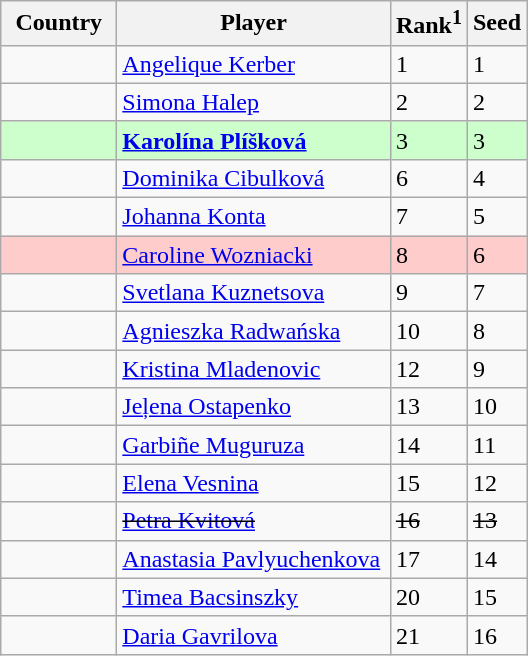<table class="wikitable" border="1">
<tr>
<th width="70">Country</th>
<th width="175">Player</th>
<th>Rank<sup>1</sup></th>
<th>Seed</th>
</tr>
<tr>
<td></td>
<td><a href='#'>Angelique Kerber</a></td>
<td>1</td>
<td>1</td>
</tr>
<tr>
<td></td>
<td><a href='#'>Simona Halep</a></td>
<td>2</td>
<td>2</td>
</tr>
<tr style="background:#cfc;">
<td></td>
<td><strong><a href='#'>Karolína Plíšková</a></strong></td>
<td>3</td>
<td>3</td>
</tr>
<tr>
<td></td>
<td><a href='#'>Dominika Cibulková</a></td>
<td>6</td>
<td>4</td>
</tr>
<tr>
<td></td>
<td><a href='#'>Johanna Konta</a></td>
<td>7</td>
<td>5</td>
</tr>
<tr style="background:#fcc;">
<td></td>
<td><a href='#'>Caroline Wozniacki</a></td>
<td>8</td>
<td>6</td>
</tr>
<tr>
<td></td>
<td><a href='#'>Svetlana Kuznetsova</a></td>
<td>9</td>
<td>7</td>
</tr>
<tr>
<td></td>
<td><a href='#'>Agnieszka Radwańska</a></td>
<td>10</td>
<td>8</td>
</tr>
<tr>
<td></td>
<td><a href='#'>Kristina Mladenovic</a></td>
<td>12</td>
<td>9</td>
</tr>
<tr>
<td></td>
<td><a href='#'>Jeļena Ostapenko</a></td>
<td>13</td>
<td>10</td>
</tr>
<tr>
<td></td>
<td><a href='#'>Garbiñe Muguruza</a></td>
<td>14</td>
<td>11</td>
</tr>
<tr>
<td></td>
<td><a href='#'>Elena Vesnina</a></td>
<td>15</td>
<td>12</td>
</tr>
<tr>
<td><s></s></td>
<td><s><a href='#'>Petra Kvitová</a></s></td>
<td><s>16</s></td>
<td><s>13</s></td>
</tr>
<tr>
<td></td>
<td><a href='#'>Anastasia Pavlyuchenkova</a></td>
<td>17</td>
<td>14</td>
</tr>
<tr>
<td></td>
<td><a href='#'>Timea Bacsinszky</a></td>
<td>20</td>
<td>15</td>
</tr>
<tr>
<td></td>
<td><a href='#'>Daria Gavrilova</a></td>
<td>21</td>
<td>16</td>
</tr>
</table>
